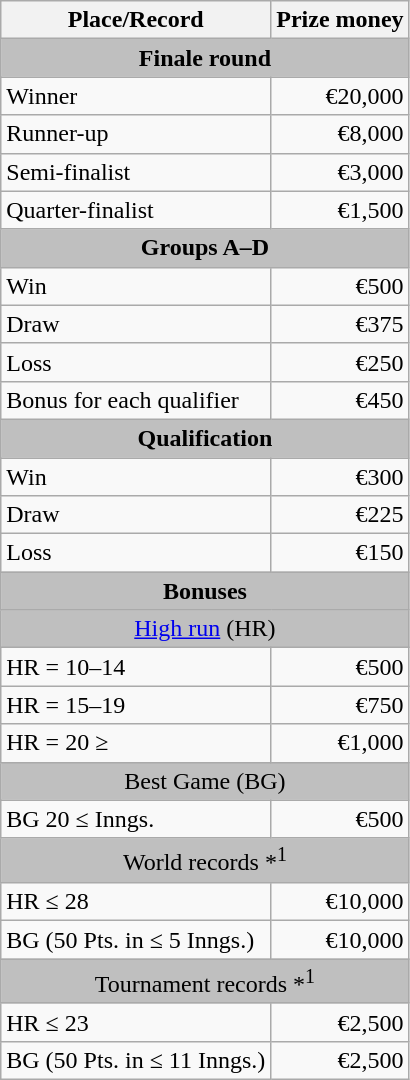<table class="wikitable" border="1" ;>
<tr>
<th>Place/Record</th>
<th>Prize money </th>
</tr>
<tr style="background:#BFBFBF">
<td colspan="2" align="center"><strong>Finale round</strong></td>
</tr>
<tr>
<td>Winner</td>
<td style="text-align:right">€20,000</td>
</tr>
<tr>
<td>Runner-up</td>
<td style="text-align:right">€8,000</td>
</tr>
<tr>
<td>Semi-finalist</td>
<td style="text-align:right">€3,000</td>
</tr>
<tr>
<td>Quarter-finalist</td>
<td style="text-align:right">€1,500</td>
</tr>
<tr style="background:#BFBFBF">
<td colspan="2" align="center"><strong>Groups A–D</strong></td>
</tr>
<tr>
<td>Win</td>
<td style="text-align:right">€500</td>
</tr>
<tr>
<td>Draw</td>
<td style="text-align:right">€375</td>
</tr>
<tr>
<td>Loss</td>
<td style="text-align:right">€250</td>
</tr>
<tr>
<td>Bonus for each qualifier</td>
<td style="text-align:right">€450</td>
</tr>
<tr style="background:#BFBFBF">
<td colspan="2" align="center"><strong>Qualification</strong></td>
</tr>
<tr>
<td>Win</td>
<td style="text-align:right">€300</td>
</tr>
<tr>
<td>Draw</td>
<td style="text-align:right">€225</td>
</tr>
<tr>
<td>Loss</td>
<td style="text-align:right">€150</td>
</tr>
<tr style="background:#BFBFBF">
<td colspan="2" align="center"><strong>Bonuses</strong></td>
</tr>
<tr style="background:#BFBFBF">
<td colspan="2" align="center"><a href='#'>High run</a> (HR)</td>
</tr>
<tr>
<td>HR = 10–14</td>
<td style="text-align:right">€500</td>
</tr>
<tr>
<td>HR = 15–19</td>
<td style="text-align:right">€750</td>
</tr>
<tr>
<td>HR = 20 ≥</td>
<td style="text-align:right">€1,000</td>
</tr>
<tr style="background:#BFBFBF">
<td colspan="2" align="center">Best Game (BG)</td>
</tr>
<tr>
<td>BG 20 ≤ Inngs.</td>
<td style="text-align:right">€500</td>
</tr>
<tr style="background:#BFBFBF">
<td colspan="2" align="center">World records *<sup>1</sup></td>
</tr>
<tr>
<td>HR ≤ 28</td>
<td style="text-align:right">€10,000</td>
</tr>
<tr>
<td>BG (50 Pts. in ≤ 5 Inngs.)</td>
<td style="text-align:right">€10,000</td>
</tr>
<tr style="background:#BFBFBF">
<td colspan="2" align="center">Tournament records *<sup>1</sup></td>
</tr>
<tr>
<td>HR ≤ 23</td>
<td style="text-align:right">€2,500</td>
</tr>
<tr>
<td>BG (50 Pts. in ≤ 11 Inngs.)</td>
<td style="text-align:right">€2,500</td>
</tr>
</table>
